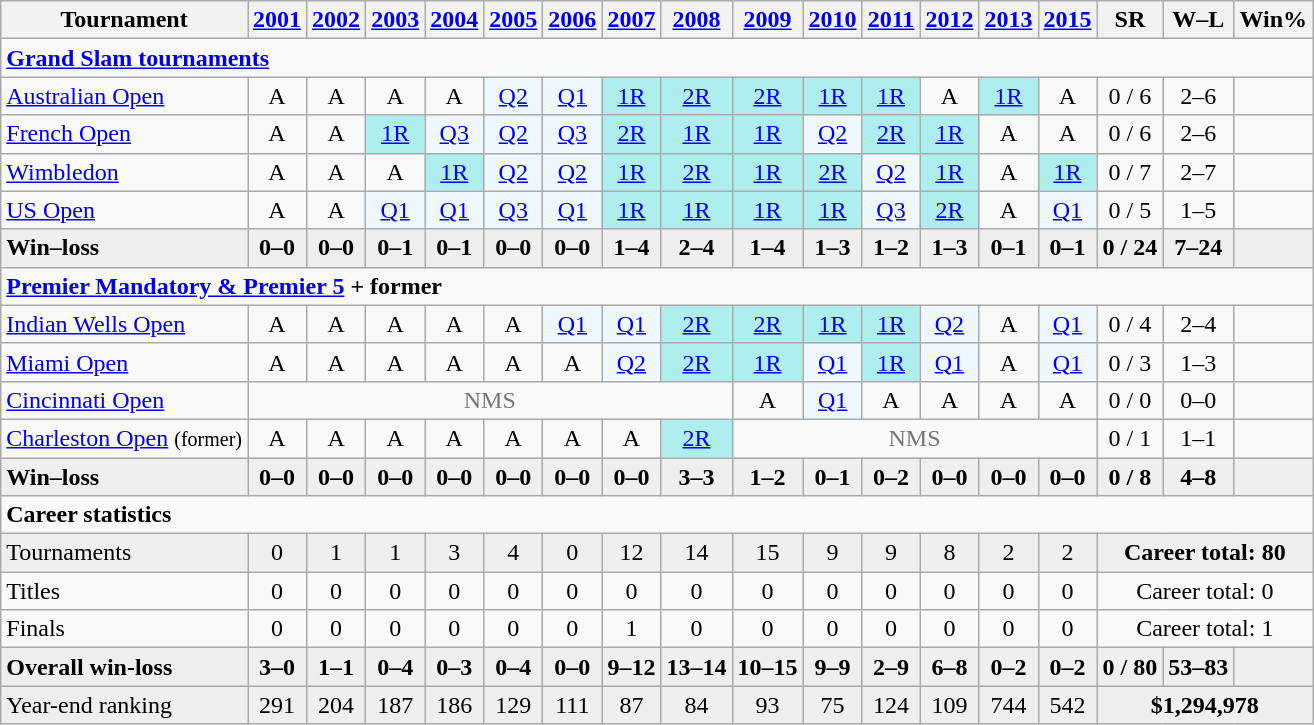<table class="wikitable" style=text-align:center;>
<tr>
<th>Tournament</th>
<th><a href='#'>2001</a></th>
<th><a href='#'>2002</a></th>
<th><a href='#'>2003</a></th>
<th><a href='#'>2004</a></th>
<th><a href='#'>2005</a></th>
<th><a href='#'>2006</a></th>
<th><a href='#'>2007</a></th>
<th><a href='#'>2008</a></th>
<th><a href='#'>2009</a></th>
<th><a href='#'>2010</a></th>
<th><a href='#'>2011</a></th>
<th><a href='#'>2012</a></th>
<th><a href='#'>2013</a></th>
<th><a href='#'>2015</a></th>
<th>SR</th>
<th>W–L</th>
<th>Win%</th>
</tr>
<tr>
<td colspan="18" align="left"><strong><a href='#'>Grand Slam tournaments</a></strong></td>
</tr>
<tr>
<td align="left"><a href='#'>Australian Open</a></td>
<td>A</td>
<td>A</td>
<td>A</td>
<td>A</td>
<td bgcolor=f0f8ff><a href='#'>Q2</a></td>
<td bgcolor=f0f8ff><a href='#'>Q1</a></td>
<td bgcolor="afeeee"><a href='#'>1R</a></td>
<td bgcolor="afeeee"><a href='#'>2R</a></td>
<td bgcolor="afeeee"><a href='#'>2R</a></td>
<td bgcolor="afeeee"><a href='#'>1R</a></td>
<td bgcolor="afeeee"><a href='#'>1R</a></td>
<td>A</td>
<td bgcolor="afeeee"><a href='#'>1R</a></td>
<td>A</td>
<td>0 / 6</td>
<td>2–6</td>
<td></td>
</tr>
<tr>
<td align="left"><a href='#'>French Open</a></td>
<td>A</td>
<td>A</td>
<td bgcolor="afeeee"><a href='#'>1R</a></td>
<td bgcolor=f0f8ff><a href='#'>Q3</a></td>
<td bgcolor=f0f8ff><a href='#'>Q2</a></td>
<td bgcolor=f0f8ff><a href='#'>Q3</a></td>
<td bgcolor="afeeee"><a href='#'>2R</a></td>
<td bgcolor="afeeee"><a href='#'>1R</a></td>
<td bgcolor="afeeee"><a href='#'>1R</a></td>
<td bgcolor=f0f8ff><a href='#'>Q2</a></td>
<td bgcolor="afeeee"><a href='#'>2R</a></td>
<td bgcolor="afeeee"><a href='#'>1R</a></td>
<td>A</td>
<td>A</td>
<td>0 / 6</td>
<td>2–6</td>
<td></td>
</tr>
<tr>
<td align="left"><a href='#'>Wimbledon</a></td>
<td>A</td>
<td>A</td>
<td>A</td>
<td bgcolor="afeeee"><a href='#'>1R</a></td>
<td bgcolor=f0f8ff><a href='#'>Q2</a></td>
<td bgcolor=f0f8ff><a href='#'>Q2</a></td>
<td bgcolor="afeeee"><a href='#'>1R</a></td>
<td bgcolor="afeeee"><a href='#'>2R</a></td>
<td bgcolor="afeeee"><a href='#'>1R</a></td>
<td bgcolor="afeeee"><a href='#'>2R</a></td>
<td bgcolor=f0f8ff><a href='#'>Q2</a></td>
<td bgcolor="afeeee"><a href='#'>1R</a></td>
<td>A</td>
<td bgcolor="afeeee"><a href='#'>1R</a></td>
<td>0 / 7</td>
<td>2–7</td>
<td></td>
</tr>
<tr>
<td align="left"><a href='#'>US Open</a></td>
<td>A</td>
<td>A</td>
<td bgcolor=f0f8ff><a href='#'>Q1</a></td>
<td bgcolor=f0f8ff><a href='#'>Q1</a></td>
<td bgcolor=f0f8ff><a href='#'>Q3</a></td>
<td bgcolor=f0f8ff><a href='#'>Q1</a></td>
<td bgcolor="afeeee"><a href='#'>1R</a></td>
<td bgcolor="afeeee"><a href='#'>1R</a></td>
<td bgcolor="afeeee"><a href='#'>1R</a></td>
<td bgcolor="afeeee"><a href='#'>1R</a></td>
<td bgcolor=f0f8ff><a href='#'>Q3</a></td>
<td bgcolor="afeeee"><a href='#'>2R</a></td>
<td>A</td>
<td bgcolor=f0f8ff><a href='#'>Q1</a></td>
<td>0 / 5</td>
<td>1–5</td>
<td></td>
</tr>
<tr style=background:#efefef;font-weight:bold>
<td style="text-align:left">Win–loss</td>
<td>0–0</td>
<td>0–0</td>
<td>0–1</td>
<td>0–1</td>
<td>0–0</td>
<td>0–0</td>
<td>1–4</td>
<td>2–4</td>
<td>1–4</td>
<td>1–3</td>
<td>1–2</td>
<td>1–3</td>
<td>0–1</td>
<td>0–1</td>
<td>0 / 24</td>
<td>7–24</td>
<td></td>
</tr>
<tr>
<td colspan="18" align="left"><strong><a href='#'>Premier Mandatory & Premier 5</a> + former</strong></td>
</tr>
<tr>
<td align=left><a href='#'>Indian Wells Open</a></td>
<td>A</td>
<td>A</td>
<td>A</td>
<td>A</td>
<td>A</td>
<td bgcolor=f0f8ff><a href='#'>Q1</a></td>
<td bgcolor=f0f8ff><a href='#'>Q1</a></td>
<td bgcolor=afeeee><a href='#'>2R</a></td>
<td bgcolor=afeeee><a href='#'>2R</a></td>
<td bgcolor=afeeee><a href='#'>1R</a></td>
<td bgcolor=afeeee><a href='#'>1R</a></td>
<td bgcolor=f0f8ff><a href='#'>Q2</a></td>
<td>A</td>
<td bgcolor=f0f8ff><a href='#'>Q1</a></td>
<td>0 / 4</td>
<td>2–4</td>
<td></td>
</tr>
<tr>
<td align=left><a href='#'>Miami Open</a></td>
<td>A</td>
<td>A</td>
<td>A</td>
<td>A</td>
<td>A</td>
<td>A</td>
<td bgcolor=f0f8ff><a href='#'>Q2</a></td>
<td bgcolor=afeeee><a href='#'>2R</a></td>
<td bgcolor=afeeee><a href='#'>1R</a></td>
<td bgcolor=f0f8ff><a href='#'>Q1</a></td>
<td bgcolor=afeeee><a href='#'>1R</a></td>
<td bgcolor=f0f8ff><a href='#'>Q1</a></td>
<td>A</td>
<td bgcolor=f0f8ff><a href='#'>Q1</a></td>
<td>0 / 3</td>
<td>1–3</td>
<td></td>
</tr>
<tr>
<td align=left><a href='#'>Cincinnati Open</a></td>
<td colspan="8" style=color:#767676>NMS</td>
<td>A</td>
<td bgcolor=f0f8ff><a href='#'>Q1</a></td>
<td>A</td>
<td>A</td>
<td>A</td>
<td>A</td>
<td>0 / 0</td>
<td>0–0</td>
<td></td>
</tr>
<tr>
<td align=left><a href='#'>Charleston Open</a> <small>(former)</small></td>
<td>A</td>
<td>A</td>
<td>A</td>
<td>A</td>
<td>A</td>
<td>A</td>
<td>A</td>
<td bgcolor=afeeee><a href='#'>2R</a></td>
<td colspan="6" style=color:#767676>NMS</td>
<td>0 / 1</td>
<td>1–1</td>
<td></td>
</tr>
<tr style=background:#efefef;font-weight:bold>
<td align=left>Win–loss</td>
<td>0–0</td>
<td>0–0</td>
<td>0–0</td>
<td>0–0</td>
<td>0–0</td>
<td>0–0</td>
<td>0–0</td>
<td>3–3</td>
<td>1–2</td>
<td>0–1</td>
<td>0–2</td>
<td>0–0</td>
<td>0–0</td>
<td>0–0</td>
<td>0 / 8</td>
<td>4–8</td>
<td></td>
</tr>
<tr>
<td align=left colspan="18"><strong>Career statistics</strong></td>
</tr>
<tr bgcolor=efefef>
<td align=left>Tournaments</td>
<td>0</td>
<td>1</td>
<td>1</td>
<td>3</td>
<td>4</td>
<td>0</td>
<td>12</td>
<td>14</td>
<td>15</td>
<td>9</td>
<td>9</td>
<td>8</td>
<td>2</td>
<td>2</td>
<td colspan="3"><strong>Career total: 80</strong></td>
</tr>
<tr>
<td style="text-align:left">Titles</td>
<td>0</td>
<td>0</td>
<td>0</td>
<td>0</td>
<td>0</td>
<td>0</td>
<td>0</td>
<td>0</td>
<td>0</td>
<td>0</td>
<td>0</td>
<td>0</td>
<td>0</td>
<td>0</td>
<td colspan="3">Career total: 0</td>
</tr>
<tr>
<td style="text-align:left">Finals</td>
<td>0</td>
<td>0</td>
<td>0</td>
<td>0</td>
<td>0</td>
<td>0</td>
<td>1</td>
<td>0</td>
<td>0</td>
<td>0</td>
<td>0</td>
<td>0</td>
<td>0</td>
<td>0</td>
<td colspan="3">Career total: 1</td>
</tr>
<tr style=background:#efefef;font-weight:bold>
<td align=left>Overall win-loss</td>
<td>3–0</td>
<td>1–1</td>
<td>0–4</td>
<td>0–3</td>
<td>0–4</td>
<td>0–0</td>
<td>9–12</td>
<td>13–14</td>
<td>10–15</td>
<td>9–9</td>
<td>2–9</td>
<td>6–8</td>
<td>0–2</td>
<td>0–2</td>
<td>0 / 80</td>
<td>53–83</td>
<td></td>
</tr>
<tr bgcolor="efefef">
<td style="text-align:left">Year-end ranking</td>
<td>291</td>
<td>204</td>
<td>187</td>
<td>186</td>
<td>129</td>
<td>111</td>
<td>87</td>
<td>84</td>
<td>93</td>
<td>75</td>
<td>124</td>
<td>109</td>
<td>744</td>
<td>542</td>
<td colspan="3"><strong>$1,294,978</strong></td>
</tr>
</table>
